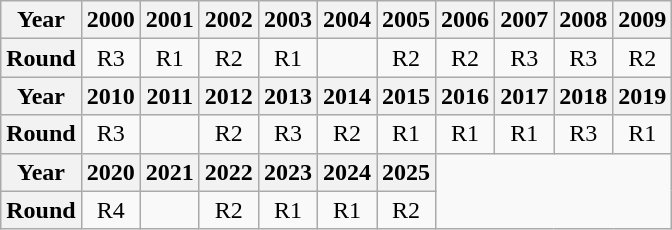<table class="wikitable" style="text-align:center">
<tr>
<th>Year</th>
<th>2000</th>
<th>2001</th>
<th>2002</th>
<th>2003</th>
<th>2004</th>
<th>2005</th>
<th>2006</th>
<th>2007</th>
<th>2008</th>
<th>2009</th>
</tr>
<tr>
<th>Round</th>
<td>R3</td>
<td>R1</td>
<td>R2</td>
<td>R1</td>
<td></td>
<td>R2</td>
<td>R2</td>
<td>R3</td>
<td>R3</td>
<td>R2</td>
</tr>
<tr>
<th>Year</th>
<th>2010</th>
<th>2011</th>
<th>2012</th>
<th>2013</th>
<th>2014</th>
<th>2015</th>
<th>2016</th>
<th>2017</th>
<th>2018</th>
<th>2019</th>
</tr>
<tr>
<th>Round</th>
<td>R3</td>
<td></td>
<td>R2</td>
<td>R3</td>
<td>R2</td>
<td>R1</td>
<td>R1</td>
<td>R1</td>
<td>R3</td>
<td>R1</td>
</tr>
<tr>
<th>Year</th>
<th>2020</th>
<th>2021</th>
<th>2022</th>
<th>2023</th>
<th>2024</th>
<th>2025</th>
</tr>
<tr>
<th>Round</th>
<td>R4</td>
<td></td>
<td>R2</td>
<td>R1</td>
<td>R1</td>
<td>R2</td>
</tr>
</table>
